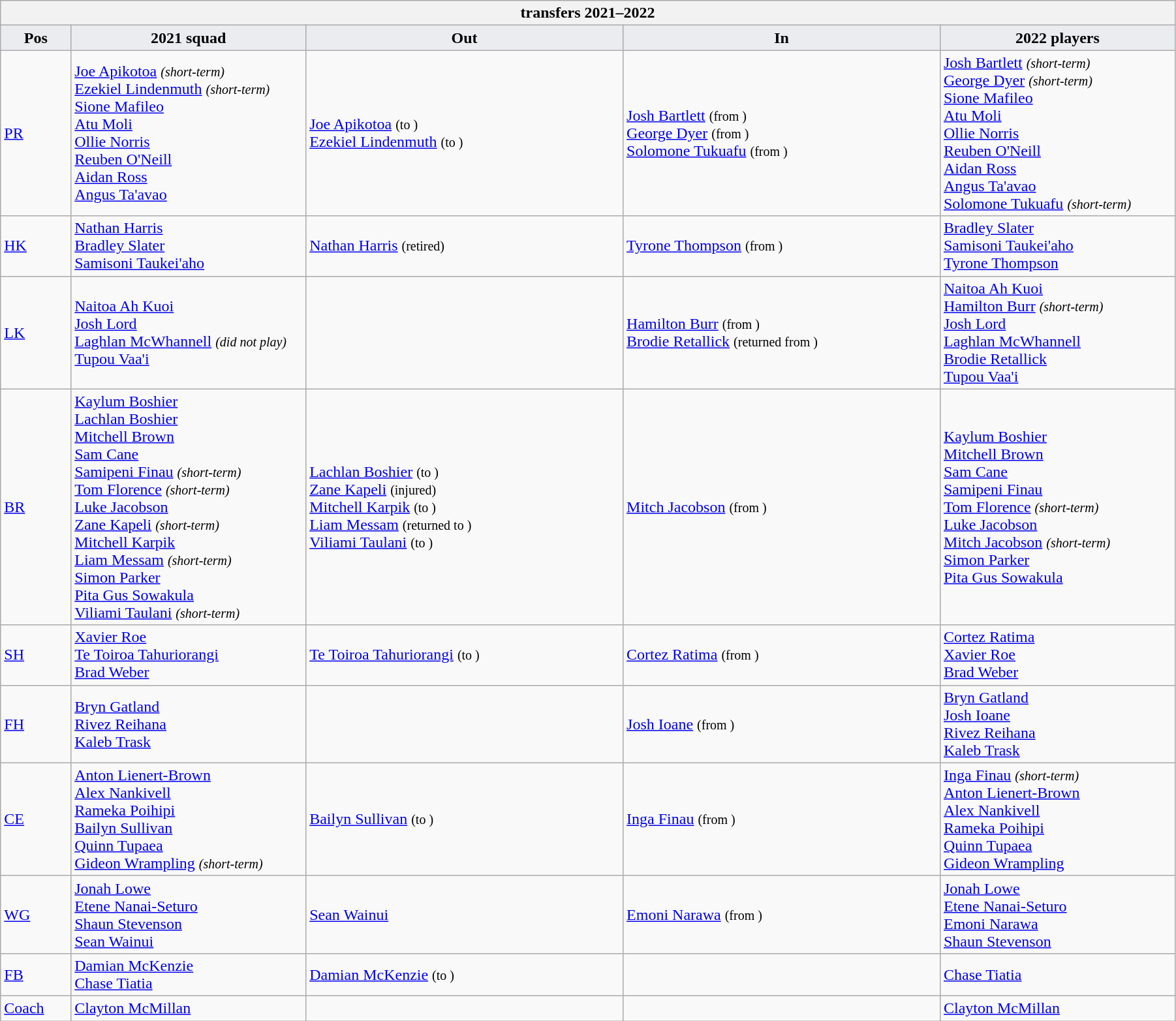<table class="wikitable" style="text-align: left; width:95%">
<tr>
<th colspan="100%"> transfers 2021–2022</th>
</tr>
<tr>
<th style="background:#ebecf0; width:6%;">Pos</th>
<th style="background:#ebecf0; width:20%;">2021 squad</th>
<th style="background:#ebecf0; width:27%;">Out</th>
<th style="background:#ebecf0; width:27%;">In</th>
<th style="background:#ebecf0; width:20%;">2022 players</th>
</tr>
<tr>
<td><a href='#'>PR</a></td>
<td> <a href='#'>Joe Apikotoa</a> <small><em>(short-term)</em></small> <br> <a href='#'>Ezekiel Lindenmuth</a> <small><em>(short-term)</em></small> <br> <a href='#'>Sione Mafileo</a> <br> <a href='#'>Atu Moli</a> <br> <a href='#'>Ollie Norris</a> <br> <a href='#'>Reuben O'Neill</a> <br> <a href='#'>Aidan Ross</a> <br> <a href='#'>Angus Ta'avao</a></td>
<td>  <a href='#'>Joe Apikotoa</a> <small>(to )</small> <br>  <a href='#'>Ezekiel Lindenmuth</a> <small>(to )</small></td>
<td>  <a href='#'>Josh Bartlett</a> <small>(from )</small> <br>  <a href='#'>George Dyer</a> <small>(from )</small> <br>  <a href='#'>Solomone Tukuafu</a> <small>(from )</small></td>
<td> <a href='#'>Josh Bartlett</a> <small><em>(short-term)</em></small> <br> <a href='#'>George Dyer</a> <small><em>(short-term)</em></small> <br> <a href='#'>Sione Mafileo</a> <br> <a href='#'>Atu Moli</a> <br> <a href='#'>Ollie Norris</a> <br> <a href='#'>Reuben O'Neill</a> <br> <a href='#'>Aidan Ross</a> <br> <a href='#'>Angus Ta'avao</a> <br> <a href='#'>Solomone Tukuafu</a> <small><em>(short-term)</em></small></td>
</tr>
<tr>
<td><a href='#'>HK</a></td>
<td> <a href='#'>Nathan Harris</a> <br> <a href='#'>Bradley Slater</a> <br> <a href='#'>Samisoni Taukei'aho</a></td>
<td>  <a href='#'>Nathan Harris</a> <small>(retired)</small></td>
<td>  <a href='#'>Tyrone Thompson</a> <small>(from )</small></td>
<td> <a href='#'>Bradley Slater</a> <br> <a href='#'>Samisoni Taukei'aho</a> <br> <a href='#'>Tyrone Thompson</a></td>
</tr>
<tr>
<td><a href='#'>LK</a></td>
<td> <a href='#'>Naitoa Ah Kuoi</a> <br> <a href='#'>Josh Lord</a> <br> <a href='#'>Laghlan McWhannell</a> <small><em>(did not play)</em></small> <br> <a href='#'>Tupou Vaa'i</a></td>
<td></td>
<td>  <a href='#'>Hamilton Burr</a> <small>(from )</small> <br>  <a href='#'>Brodie Retallick</a> <small>(returned from )</small></td>
<td> <a href='#'>Naitoa Ah Kuoi</a> <br> <a href='#'>Hamilton Burr</a> <small><em>(short-term)</em></small> <br> <a href='#'>Josh Lord</a> <br> <a href='#'>Laghlan McWhannell</a> <br> <a href='#'>Brodie Retallick</a> <br> <a href='#'>Tupou Vaa'i</a></td>
</tr>
<tr>
<td><a href='#'>BR</a></td>
<td> <a href='#'>Kaylum Boshier</a> <br> <a href='#'>Lachlan Boshier</a> <br> <a href='#'>Mitchell Brown</a> <br> <a href='#'>Sam Cane</a> <br> <a href='#'>Samipeni Finau</a> <small><em>(short-term)</em></small> <br> <a href='#'>Tom Florence</a> <small><em>(short-term)</em></small> <br> <a href='#'>Luke Jacobson</a> <br> <a href='#'>Zane Kapeli</a> <small><em>(short-term)</em></small> <br> <a href='#'>Mitchell Karpik</a> <br> <a href='#'>Liam Messam</a> <small><em>(short-term)</em></small> <br> <a href='#'>Simon Parker</a> <br> <a href='#'>Pita Gus Sowakula</a> <br> <a href='#'>Viliami Taulani</a> <small><em>(short-term)</em></small></td>
<td>  <a href='#'>Lachlan Boshier</a> <small>(to )</small> <br>  <a href='#'>Zane Kapeli</a> <small>(injured)</small> <br>  <a href='#'>Mitchell Karpik</a> <small>(to )</small> <br>  <a href='#'>Liam Messam</a> <small>(returned to )</small> <br>  <a href='#'>Viliami Taulani</a> <small>(to )</small></td>
<td>  <a href='#'>Mitch Jacobson</a> <small>(from )</small></td>
<td> <a href='#'>Kaylum Boshier</a> <br> <a href='#'>Mitchell Brown</a> <br> <a href='#'>Sam Cane</a> <br> <a href='#'>Samipeni Finau</a> <br> <a href='#'>Tom Florence</a> <small><em>(short-term)</em></small> <br> <a href='#'>Luke Jacobson</a> <br> <a href='#'>Mitch Jacobson</a> <small><em>(short-term)</em></small> <br> <a href='#'>Simon Parker</a> <br> <a href='#'>Pita Gus Sowakula</a></td>
</tr>
<tr>
<td><a href='#'>SH</a></td>
<td> <a href='#'>Xavier Roe</a> <br> <a href='#'>Te Toiroa Tahuriorangi</a> <br> <a href='#'>Brad Weber</a></td>
<td>  <a href='#'>Te Toiroa Tahuriorangi</a> <small>(to )</small></td>
<td>  <a href='#'>Cortez Ratima</a> <small>(from )</small></td>
<td> <a href='#'>Cortez Ratima</a> <br> <a href='#'>Xavier Roe</a> <br> <a href='#'>Brad Weber</a></td>
</tr>
<tr>
<td><a href='#'>FH</a></td>
<td> <a href='#'>Bryn Gatland</a> <br> <a href='#'>Rivez Reihana</a>  <br> <a href='#'>Kaleb Trask</a></td>
<td></td>
<td>  <a href='#'>Josh Ioane</a> <small>(from )</small></td>
<td> <a href='#'>Bryn Gatland</a> <br> <a href='#'>Josh Ioane</a> <br> <a href='#'>Rivez Reihana</a> <br> <a href='#'>Kaleb Trask</a></td>
</tr>
<tr>
<td><a href='#'>CE</a></td>
<td> <a href='#'>Anton Lienert-Brown</a> <br> <a href='#'>Alex Nankivell</a> <br> <a href='#'>Rameka Poihipi</a> <br> <a href='#'>Bailyn Sullivan</a> <br> <a href='#'>Quinn Tupaea</a> <br> <a href='#'>Gideon Wrampling</a> <small><em>(short-term)</em></small></td>
<td>  <a href='#'>Bailyn Sullivan</a> <small>(to )</small></td>
<td>  <a href='#'>Inga Finau</a> <small>(from )</small></td>
<td> <a href='#'>Inga Finau</a> <small><em>(short-term)</em></small> <br> <a href='#'>Anton Lienert-Brown</a> <br> <a href='#'>Alex Nankivell</a> <br> <a href='#'>Rameka Poihipi</a> <br> <a href='#'>Quinn Tupaea</a> <br> <a href='#'>Gideon Wrampling</a></td>
</tr>
<tr>
<td><a href='#'>WG</a></td>
<td> <a href='#'>Jonah Lowe</a> <br> <a href='#'>Etene Nanai-Seturo</a> <br> <a href='#'>Shaun Stevenson</a> <br> <a href='#'>Sean Wainui</a></td>
<td>  <a href='#'>Sean Wainui</a></td>
<td>  <a href='#'>Emoni Narawa</a> <small>(from )</small></td>
<td> <a href='#'>Jonah Lowe</a> <br> <a href='#'>Etene Nanai-Seturo</a> <br> <a href='#'>Emoni Narawa</a> <br> <a href='#'>Shaun Stevenson</a></td>
</tr>
<tr>
<td><a href='#'>FB</a></td>
<td> <a href='#'>Damian McKenzie</a> <br> <a href='#'>Chase Tiatia</a></td>
<td>  <a href='#'>Damian McKenzie</a> <small>(to )</small></td>
<td></td>
<td> <a href='#'>Chase Tiatia</a></td>
</tr>
<tr>
<td><a href='#'>Coach</a></td>
<td> <a href='#'>Clayton McMillan</a></td>
<td></td>
<td></td>
<td> <a href='#'>Clayton McMillan</a></td>
</tr>
</table>
